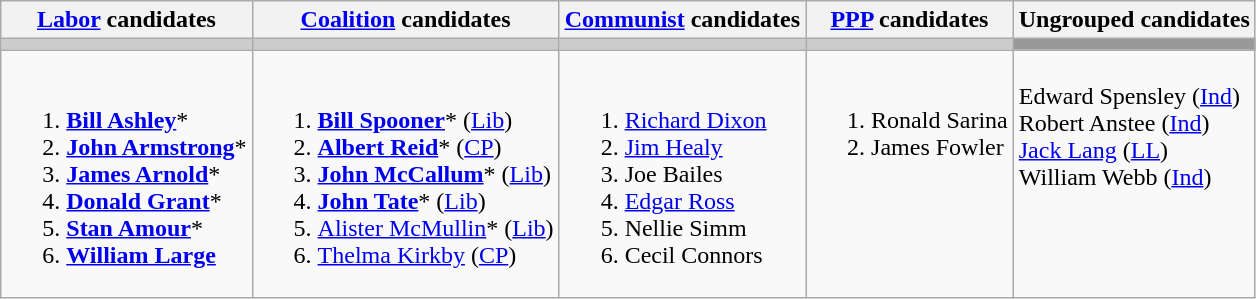<table class="wikitable">
<tr>
<th><a href='#'>Labor</a> candidates</th>
<th><a href='#'>Coalition</a> candidates</th>
<th><a href='#'>Communist</a> candidates</th>
<th><a href='#'>PPP</a> candidates</th>
<th>Ungrouped candidates</th>
</tr>
<tr bgcolor="#cccccc">
<td></td>
<td></td>
<td></td>
<td></td>
<td bgcolor="#999999"></td>
</tr>
<tr>
<td><br><ol><li><strong><a href='#'>Bill Ashley</a></strong>*</li><li><strong><a href='#'>John Armstrong</a></strong>*</li><li><strong><a href='#'>James Arnold</a></strong>*</li><li><strong><a href='#'>Donald Grant</a></strong>*</li><li><strong><a href='#'>Stan Amour</a></strong>*</li><li><strong><a href='#'>William Large</a></strong></li></ol></td>
<td><br><ol><li><strong><a href='#'>Bill Spooner</a></strong>* (<a href='#'>Lib</a>)</li><li><strong><a href='#'>Albert Reid</a></strong>* (<a href='#'>CP</a>)</li><li><strong><a href='#'>John McCallum</a></strong>* (<a href='#'>Lib</a>)</li><li><strong><a href='#'>John Tate</a></strong>* (<a href='#'>Lib</a>)</li><li><a href='#'>Alister McMullin</a>* (<a href='#'>Lib</a>)</li><li><a href='#'>Thelma Kirkby</a> (<a href='#'>CP</a>)</li></ol></td>
<td valign=top><br><ol><li><a href='#'>Richard Dixon</a></li><li><a href='#'>Jim Healy</a></li><li>Joe Bailes</li><li><a href='#'>Edgar Ross</a></li><li>Nellie Simm</li><li>Cecil Connors</li></ol></td>
<td valign=top><br><ol><li>Ronald Sarina</li><li>James Fowler</li></ol></td>
<td valign=top><br>Edward Spensley (<a href='#'>Ind</a>)<br>
Robert Anstee (<a href='#'>Ind</a>)<br>
<a href='#'>Jack Lang</a> (<a href='#'>LL</a>)<br>
William Webb (<a href='#'>Ind</a>)</td>
</tr>
</table>
